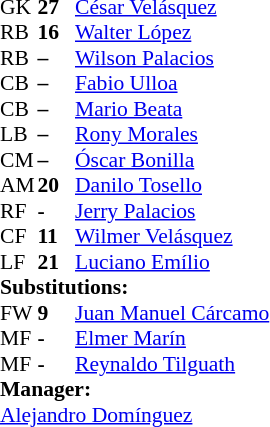<table style="font-size: 90%" cellspacing="0" cellpadding="0">
<tr>
<td colspan=4></td>
</tr>
<tr>
<th width="25"></th>
<th width="25"></th>
</tr>
<tr>
<td>GK</td>
<td><strong>27</strong></td>
<td> <a href='#'>César Velásquez</a></td>
</tr>
<tr>
<td>RB</td>
<td><strong>16</strong></td>
<td> <a href='#'>Walter López</a></td>
</tr>
<tr>
<td>RB</td>
<td><strong>–</strong></td>
<td> <a href='#'>Wilson Palacios</a></td>
<td></td>
<td></td>
</tr>
<tr>
<td>CB</td>
<td><strong>–</strong></td>
<td> <a href='#'>Fabio Ulloa</a></td>
</tr>
<tr>
<td>CB</td>
<td><strong>–</strong></td>
<td> <a href='#'>Mario Beata</a></td>
</tr>
<tr>
<td>LB</td>
<td><strong>–</strong></td>
<td> <a href='#'>Rony Morales</a></td>
<td></td>
<td></td>
</tr>
<tr>
<td>CM</td>
<td><strong>–</strong></td>
<td> <a href='#'>Óscar Bonilla</a></td>
</tr>
<tr>
<td>AM</td>
<td><strong>20</strong></td>
<td> <a href='#'>Danilo Tosello</a></td>
<td></td>
<td></td>
</tr>
<tr>
<td>RF</td>
<td><strong>-</strong></td>
<td> <a href='#'>Jerry Palacios</a></td>
</tr>
<tr>
<td>CF</td>
<td><strong>11</strong></td>
<td> <a href='#'>Wilmer Velásquez</a></td>
</tr>
<tr>
<td>LF</td>
<td><strong>21</strong></td>
<td> <a href='#'>Luciano Emílio</a></td>
</tr>
<tr>
<td colspan=3><strong>Substitutions:</strong></td>
</tr>
<tr>
<td>FW</td>
<td><strong>9</strong></td>
<td> <a href='#'>Juan Manuel Cárcamo</a></td>
<td></td>
<td></td>
</tr>
<tr>
<td>MF</td>
<td><strong>-</strong></td>
<td> <a href='#'>Elmer Marín</a></td>
<td></td>
<td></td>
</tr>
<tr>
<td>MF</td>
<td><strong>-</strong></td>
<td> <a href='#'>Reynaldo Tilguath</a></td>
<td></td>
<td></td>
</tr>
<tr>
<td colspan=3><strong>Manager:</strong></td>
</tr>
<tr>
<td colspan=3> <a href='#'>Alejandro Domínguez</a></td>
</tr>
</table>
